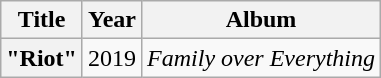<table class="wikitable plainrowheaders" style="text-align:center;">
<tr>
<th>Title</th>
<th>Year</th>
<th>Album</th>
</tr>
<tr>
<th scope="row">"Riot"<br></th>
<td>2019</td>
<td><em>Family over Everything</em></td>
</tr>
</table>
